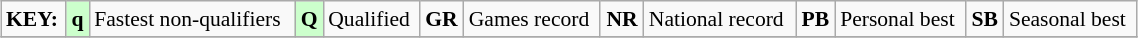<table class="wikitable" style="margin:0.5em auto; font-size:90%;position:relative;" width=60%>
<tr>
<td><strong>KEY:</strong></td>
<td bgcolor=ccffcc align=center><strong>q</strong></td>
<td>Fastest non-qualifiers</td>
<td bgcolor=ccffcc align=center><strong>Q</strong></td>
<td>Qualified</td>
<td align=center><strong>GR</strong></td>
<td>Games record</td>
<td align=center><strong>NR</strong></td>
<td>National record</td>
<td align=center><strong>PB</strong></td>
<td>Personal best</td>
<td align=center><strong>SB</strong></td>
<td>Seasonal best</td>
</tr>
<tr>
</tr>
</table>
